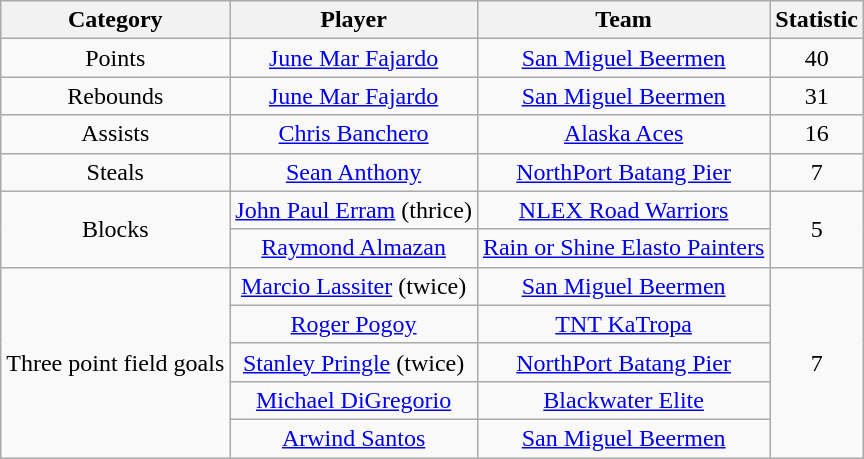<table class="wikitable" style="text-align:center">
<tr>
<th>Category</th>
<th>Player</th>
<th>Team</th>
<th>Statistic</th>
</tr>
<tr>
<td>Points</td>
<td><a href='#'>June Mar Fajardo</a></td>
<td><a href='#'>San Miguel Beermen</a></td>
<td>40</td>
</tr>
<tr>
<td>Rebounds</td>
<td><a href='#'>June Mar Fajardo</a></td>
<td><a href='#'>San Miguel Beermen</a></td>
<td>31</td>
</tr>
<tr>
<td>Assists</td>
<td><a href='#'>Chris Banchero</a></td>
<td><a href='#'>Alaska Aces</a></td>
<td>16</td>
</tr>
<tr>
<td>Steals</td>
<td><a href='#'>Sean Anthony</a></td>
<td><a href='#'>NorthPort Batang Pier</a></td>
<td>7</td>
</tr>
<tr>
<td rowspan=2>Blocks</td>
<td><a href='#'>John Paul Erram</a> (thrice)</td>
<td><a href='#'>NLEX Road Warriors</a></td>
<td rowspan=2>5</td>
</tr>
<tr>
<td><a href='#'>Raymond Almazan</a></td>
<td><a href='#'>Rain or Shine Elasto Painters</a></td>
</tr>
<tr>
<td rowspan=5>Three point field goals</td>
<td><a href='#'>Marcio Lassiter</a> (twice)</td>
<td><a href='#'>San Miguel Beermen</a></td>
<td rowspan=5>7</td>
</tr>
<tr>
<td><a href='#'>Roger Pogoy</a></td>
<td><a href='#'>TNT KaTropa</a></td>
</tr>
<tr>
<td><a href='#'>Stanley Pringle</a> (twice)</td>
<td><a href='#'>NorthPort Batang Pier</a></td>
</tr>
<tr>
<td><a href='#'>Michael DiGregorio</a></td>
<td><a href='#'>Blackwater Elite</a></td>
</tr>
<tr>
<td><a href='#'>Arwind Santos</a></td>
<td><a href='#'>San Miguel Beermen</a></td>
</tr>
</table>
